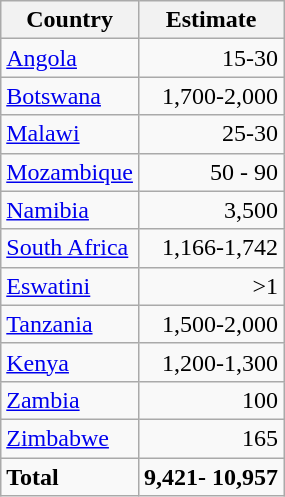<table class="wikitable sortable floatright">
<tr>
<th>Country</th>
<th>Estimate</th>
</tr>
<tr>
<td> <a href='#'>Angola</a></td>
<td align="right">15-30 </td>
</tr>
<tr>
<td> <a href='#'>Botswana</a></td>
<td align="right">1,700-2,000 </td>
</tr>
<tr>
<td> <a href='#'>Malawi</a></td>
<td align="right">25-30</td>
</tr>
<tr>
<td> <a href='#'>Mozambique</a></td>
<td align="right">50 - 90</td>
</tr>
<tr>
<td> <a href='#'>Namibia</a></td>
<td align="right">3,500</td>
</tr>
<tr>
<td> <a href='#'>South Africa</a></td>
<td align="right">1,166-1,742 </td>
</tr>
<tr>
<td> <a href='#'>Eswatini</a></td>
<td align="right">>1 </td>
</tr>
<tr>
<td> <a href='#'>Tanzania</a></td>
<td align="right">1,500-2,000 </td>
</tr>
<tr>
<td> <a href='#'>Kenya</a></td>
<td align="right">1,200-1,300 </td>
</tr>
<tr>
<td> <a href='#'>Zambia</a></td>
<td align="right">100</td>
</tr>
<tr>
<td> <a href='#'>Zimbabwe</a></td>
<td align="right">165</td>
</tr>
<tr>
<td><strong>Total</strong></td>
<td align="right"><strong> 9,421- 10,957</strong></td>
</tr>
</table>
